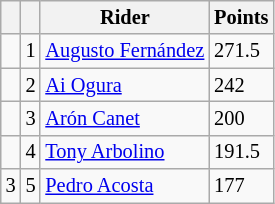<table class="wikitable" style="font-size: 85%;">
<tr>
<th></th>
<th></th>
<th>Rider</th>
<th>Points</th>
</tr>
<tr>
<td></td>
<td align=center>1</td>
<td> <a href='#'>Augusto Fernández</a></td>
<td align=left>271.5</td>
</tr>
<tr>
<td></td>
<td align=center>2</td>
<td> <a href='#'>Ai Ogura</a></td>
<td align=left>242</td>
</tr>
<tr>
<td></td>
<td align=center>3</td>
<td> <a href='#'>Arón Canet</a></td>
<td align=left>200</td>
</tr>
<tr>
<td></td>
<td align=center>4</td>
<td> <a href='#'>Tony Arbolino</a></td>
<td align=left>191.5</td>
</tr>
<tr>
<td> 3</td>
<td align=center>5</td>
<td> <a href='#'>Pedro Acosta</a></td>
<td align=left>177</td>
</tr>
</table>
